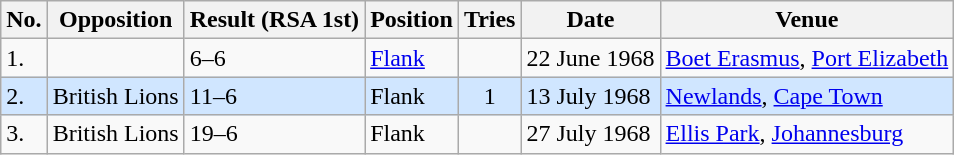<table class="wikitable sortable">
<tr>
<th>No.</th>
<th>Opposition</th>
<th>Result (RSA 1st)</th>
<th>Position</th>
<th>Tries</th>
<th>Date</th>
<th>Venue</th>
</tr>
<tr>
<td>1.</td>
<td></td>
<td>6–6</td>
<td><a href='#'>Flank</a></td>
<td></td>
<td>22 June 1968</td>
<td><a href='#'>Boet Erasmus</a>, <a href='#'>Port Elizabeth</a></td>
</tr>
<tr style="background: #D0E6FF;">
<td>2.</td>
<td> British Lions</td>
<td>11–6</td>
<td>Flank</td>
<td align="center">1</td>
<td>13 July 1968</td>
<td><a href='#'>Newlands</a>, <a href='#'>Cape Town</a></td>
</tr>
<tr>
<td>3.</td>
<td> British Lions</td>
<td>19–6</td>
<td>Flank</td>
<td></td>
<td>27 July 1968</td>
<td><a href='#'>Ellis Park</a>, <a href='#'>Johannesburg</a></td>
</tr>
</table>
